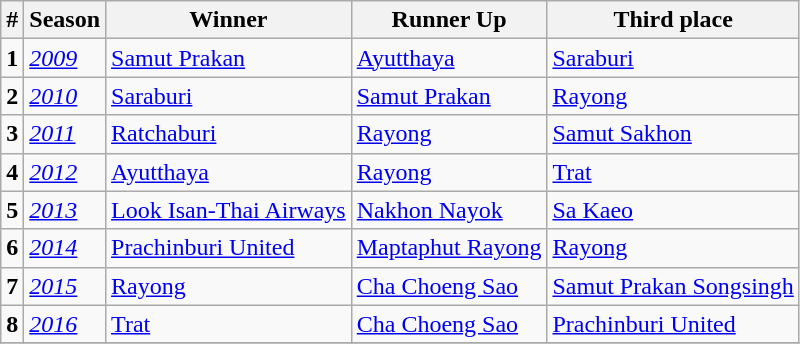<table class="wikitable">
<tr>
<th>#</th>
<th>Season</th>
<th>Winner</th>
<th>Runner Up</th>
<th>Third place</th>
</tr>
<tr>
<td><strong>1</strong></td>
<td><em><a href='#'>2009</a></em></td>
<td><a href='#'>Samut Prakan</a></td>
<td><a href='#'>Ayutthaya</a></td>
<td><a href='#'>Saraburi</a></td>
</tr>
<tr>
<td><strong>2</strong></td>
<td><em><a href='#'>2010</a></em></td>
<td><a href='#'>Saraburi</a></td>
<td><a href='#'>Samut Prakan</a></td>
<td><a href='#'>Rayong</a></td>
</tr>
<tr>
<td><strong>3</strong></td>
<td><em><a href='#'>2011</a></em></td>
<td><a href='#'>Ratchaburi</a></td>
<td><a href='#'>Rayong</a></td>
<td><a href='#'>Samut Sakhon</a></td>
</tr>
<tr>
<td><strong>4</strong></td>
<td><em><a href='#'>2012</a></em></td>
<td><a href='#'>Ayutthaya</a></td>
<td><a href='#'>Rayong</a></td>
<td><a href='#'>Trat</a></td>
</tr>
<tr>
<td><strong>5</strong></td>
<td><em><a href='#'>2013</a></em></td>
<td><a href='#'>Look Isan-Thai Airways</a></td>
<td><a href='#'>Nakhon Nayok</a></td>
<td><a href='#'>Sa Kaeo</a></td>
</tr>
<tr>
<td><strong>6</strong></td>
<td><em><a href='#'>2014</a></em></td>
<td><a href='#'>Prachinburi United</a></td>
<td><a href='#'>Maptaphut Rayong</a></td>
<td><a href='#'>Rayong</a></td>
</tr>
<tr>
<td><strong>7</strong></td>
<td><em><a href='#'>2015</a></em></td>
<td><a href='#'>Rayong</a></td>
<td><a href='#'>Cha Choeng Sao</a></td>
<td><a href='#'>Samut Prakan Songsingh</a></td>
</tr>
<tr>
<td><strong>8</strong></td>
<td><em><a href='#'>2016</a></em></td>
<td><a href='#'>Trat</a></td>
<td><a href='#'>Cha Choeng Sao</a></td>
<td><a href='#'>Prachinburi United</a></td>
</tr>
<tr>
</tr>
</table>
